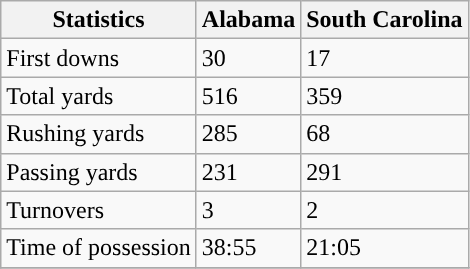<table class="wikitable" style="float: left;">
<tr>
<th>Statistics</th>
<th>Alabama</th>
<th>South Carolina</th>
</tr>
<tr>
<td>First downs</td>
<td>30</td>
<td>17</td>
</tr>
<tr>
<td>Total yards</td>
<td>516</td>
<td>359</td>
</tr>
<tr>
<td>Rushing yards</td>
<td>285</td>
<td>68</td>
</tr>
<tr>
<td>Passing yards</td>
<td>231</td>
<td>291</td>
</tr>
<tr>
<td>Turnovers</td>
<td>3</td>
<td>2</td>
</tr>
<tr>
<td>Time of possession</td>
<td>38:55</td>
<td>21:05</td>
</tr>
<tr>
</tr>
</table>
